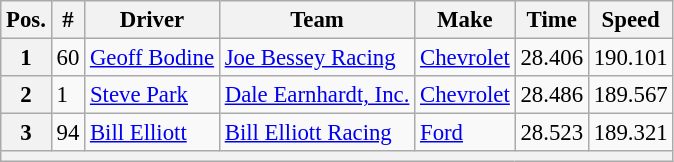<table class="wikitable" style="font-size:95%">
<tr>
<th>Pos.</th>
<th>#</th>
<th>Driver</th>
<th>Team</th>
<th>Make</th>
<th>Time</th>
<th>Speed</th>
</tr>
<tr>
<th>1</th>
<td>60</td>
<td><a href='#'>Geoff Bodine</a></td>
<td><a href='#'>Joe Bessey Racing</a></td>
<td><a href='#'>Chevrolet</a></td>
<td>28.406</td>
<td>190.101</td>
</tr>
<tr>
<th>2</th>
<td>1</td>
<td><a href='#'>Steve Park</a></td>
<td><a href='#'>Dale Earnhardt, Inc.</a></td>
<td><a href='#'>Chevrolet</a></td>
<td>28.486</td>
<td>189.567</td>
</tr>
<tr>
<th>3</th>
<td>94</td>
<td><a href='#'>Bill Elliott</a></td>
<td><a href='#'>Bill Elliott Racing</a></td>
<td><a href='#'>Ford</a></td>
<td>28.523</td>
<td>189.321</td>
</tr>
<tr>
<th colspan="7"></th>
</tr>
</table>
